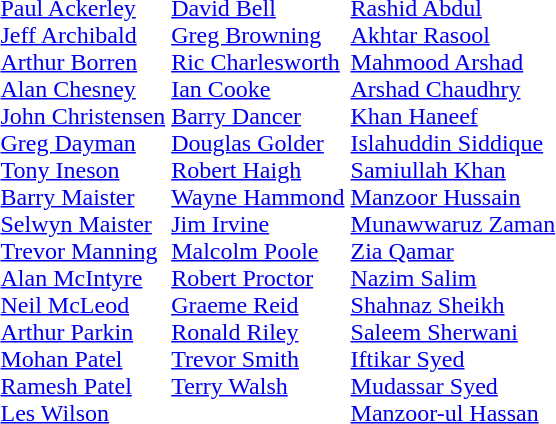<table>
<tr valign=top>
<td><br><a href='#'>Paul Ackerley</a><br><a href='#'>Jeff Archibald</a><br><a href='#'>Arthur Borren</a><br><a href='#'>Alan Chesney</a><br><a href='#'>John Christensen</a><br><a href='#'>Greg Dayman</a><br><a href='#'>Tony Ineson</a><br><a href='#'>Barry Maister</a><br><a href='#'>Selwyn Maister</a><br><a href='#'>Trevor Manning</a><br><a href='#'>Alan McIntyre</a><br><a href='#'>Neil McLeod</a><br><a href='#'>Arthur Parkin</a><br><a href='#'>Mohan Patel</a><br><a href='#'>Ramesh Patel</a><br><a href='#'>Les Wilson</a></td>
<td><br><a href='#'>David Bell</a><br><a href='#'>Greg Browning</a><br><a href='#'>Ric Charlesworth</a><br><a href='#'>Ian Cooke</a><br><a href='#'>Barry Dancer</a><br><a href='#'>Douglas Golder</a><br><a href='#'>Robert Haigh</a><br><a href='#'>Wayne Hammond</a><br><a href='#'>Jim Irvine</a><br><a href='#'>Malcolm Poole</a><br><a href='#'>Robert Proctor</a><br><a href='#'>Graeme Reid</a><br><a href='#'>Ronald Riley</a><br><a href='#'>Trevor Smith</a><br><a href='#'>Terry Walsh</a></td>
<td><br><a href='#'>Rashid Abdul</a><br><a href='#'>Akhtar Rasool</a><br><a href='#'>Mahmood Arshad</a><br><a href='#'>Arshad Chaudhry</a><br><a href='#'>Khan Haneef</a><br><a href='#'>Islahuddin Siddique</a><br><a href='#'>Samiullah Khan</a><br><a href='#'>Manzoor Hussain</a><br><a href='#'>Munawwaruz Zaman</a><br><a href='#'>Zia Qamar</a><br><a href='#'>Nazim Salim</a><br><a href='#'>Shahnaz Sheikh</a><br><a href='#'>Saleem Sherwani</a><br><a href='#'>Iftikar Syed</a><br><a href='#'>Mudassar Syed</a><br><a href='#'>Manzoor-ul Hassan</a></td>
</tr>
</table>
